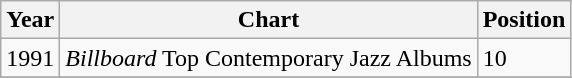<table class="wikitable">
<tr>
<th>Year</th>
<th>Chart</th>
<th>Position</th>
</tr>
<tr>
<td>1991</td>
<td><em>Billboard</em> Top Contemporary Jazz Albums</td>
<td>10</td>
</tr>
<tr>
</tr>
</table>
